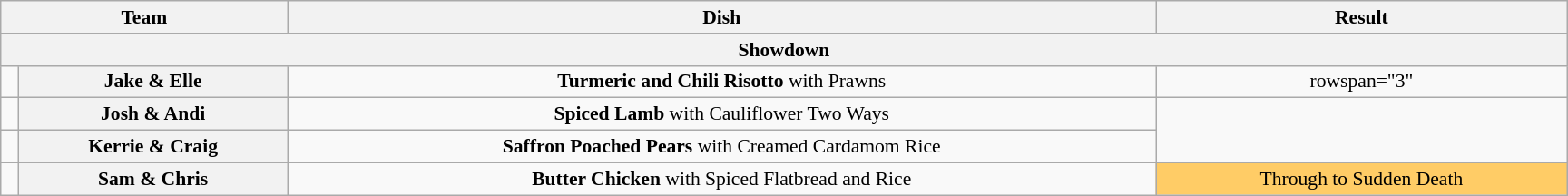<table class="wikitable plainrowheaders" style="margin:1em auto; text-align:center; font-size:90%; width:80em;">
<tr>
<th colspan="2">Team</th>
<th>Dish</th>
<th>Result</th>
</tr>
<tr>
<th colspan="4" >Showdown</th>
</tr>
<tr>
<td></td>
<th>Jake & Elle</th>
<td><strong>Turmeric and Chili Risotto</strong> with Prawns</td>
<td>rowspan="3" </td>
</tr>
<tr>
<td></td>
<th>Josh & Andi</th>
<td><strong>Spiced Lamb</strong> with Cauliflower Two Ways</td>
</tr>
<tr>
<td></td>
<th>Kerrie & Craig</th>
<td><strong>Saffron Poached Pears</strong> with Creamed Cardamom Rice</td>
</tr>
<tr>
<td></td>
<th>Sam & Chris</th>
<td><strong>Butter Chicken</strong> with Spiced Flatbread and Rice</td>
<td style="background:#FFCC66;">Through to Sudden Death</td>
</tr>
</table>
